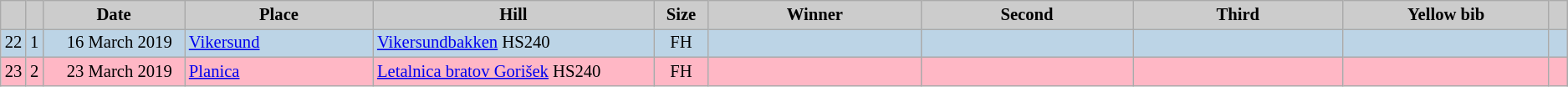<table class="wikitable plainrowheaders" style="background:#fff; font-size:86%; line-height:16px; border:grey solid 1px; border-collapse:collapse;">
<tr style="background:#ccc; text-align:center;">
<th scope="col" style="background:#ccc; width=20 px;"></th>
<th scope="col" style="background:#ccc; width=30 px;"></th>
<th scope="col" style="background:#ccc; width:120px;">Date</th>
<th scope="col" style="background:#ccc; width:160px;">Place</th>
<th scope="col" style="background:#ccc; width:240px;">Hill</th>
<th scope="col" style="background:#ccc; width:40px;">Size</th>
<th scope="col" style="background:#ccc; width:185px;">Winner</th>
<th scope="col" style="background:#ccc; width:185px;">Second</th>
<th scope="col" style="background:#ccc; width:185px;">Third</th>
<th scope="col" style="background:#ccc; width:180px;">Yellow bib</th>
<th scope="col" style="background:#ccc; width:10px;"></th>
</tr>
<tr bgcolor=#BCD4E6>
<td align=center>22</td>
<td align=center>1</td>
<td align=right>16 March 2019  </td>
<td> <a href='#'>Vikersund</a></td>
<td><a href='#'>Vikersundbakken</a> HS240</td>
<td align=center>FH</td>
<td></td>
<td></td>
<td></td>
<td></td>
<td></td>
</tr>
<tr bgcolor=#ffb7c5>
<td align=center>23</td>
<td align=center>2</td>
<td align=right>23 March 2019  </td>
<td> <a href='#'>Planica</a></td>
<td><a href='#'>Letalnica bratov Gorišek</a> HS240</td>
<td align=center>FH</td>
<td></td>
<td></td>
<td></td>
<td></td>
<td></td>
</tr>
</table>
